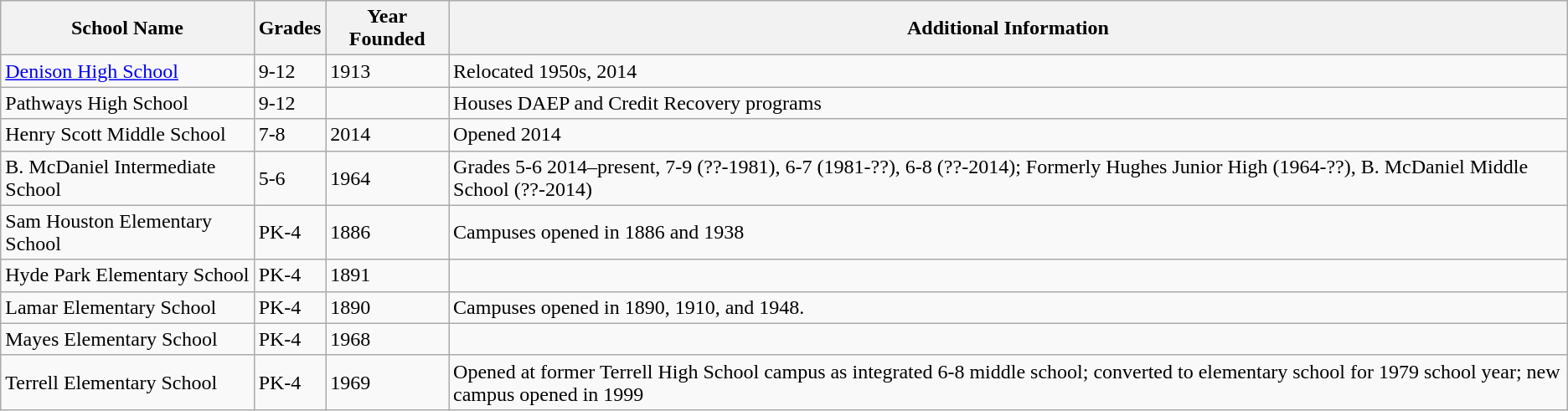<table class="wikitable sortable">
<tr>
<th>School Name</th>
<th>Grades</th>
<th>Year Founded</th>
<th>Additional Information</th>
</tr>
<tr>
<td><a href='#'>Denison High School</a></td>
<td>9-12</td>
<td>1913</td>
<td>Relocated 1950s, 2014</td>
</tr>
<tr>
<td>Pathways High School</td>
<td>9-12</td>
<td></td>
<td>Houses DAEP and Credit Recovery programs</td>
</tr>
<tr>
<td>Henry Scott Middle School</td>
<td>7-8</td>
<td>2014</td>
<td>Opened 2014</td>
</tr>
<tr>
<td>B. McDaniel Intermediate School</td>
<td>5-6</td>
<td>1964</td>
<td>Grades 5-6 2014–present, 7-9 (??-1981), 6-7 (1981-??), 6-8 (??-2014); Formerly Hughes Junior High (1964-??), B. McDaniel Middle School (??-2014)</td>
</tr>
<tr>
<td>Sam Houston Elementary School</td>
<td>PK-4</td>
<td>1886</td>
<td>Campuses opened in 1886 and 1938</td>
</tr>
<tr>
<td>Hyde Park Elementary School</td>
<td>PK-4</td>
<td>1891</td>
<td></td>
</tr>
<tr>
<td>Lamar Elementary School</td>
<td>PK-4</td>
<td>1890</td>
<td>Campuses opened in 1890, 1910, and 1948.</td>
</tr>
<tr>
<td>Mayes Elementary School</td>
<td>PK-4</td>
<td>1968</td>
<td></td>
</tr>
<tr>
<td>Terrell Elementary School</td>
<td>PK-4</td>
<td>1969</td>
<td>Opened at former Terrell High School campus as integrated 6-8 middle school; converted to elementary school for 1979 school year; new campus opened in 1999</td>
</tr>
</table>
